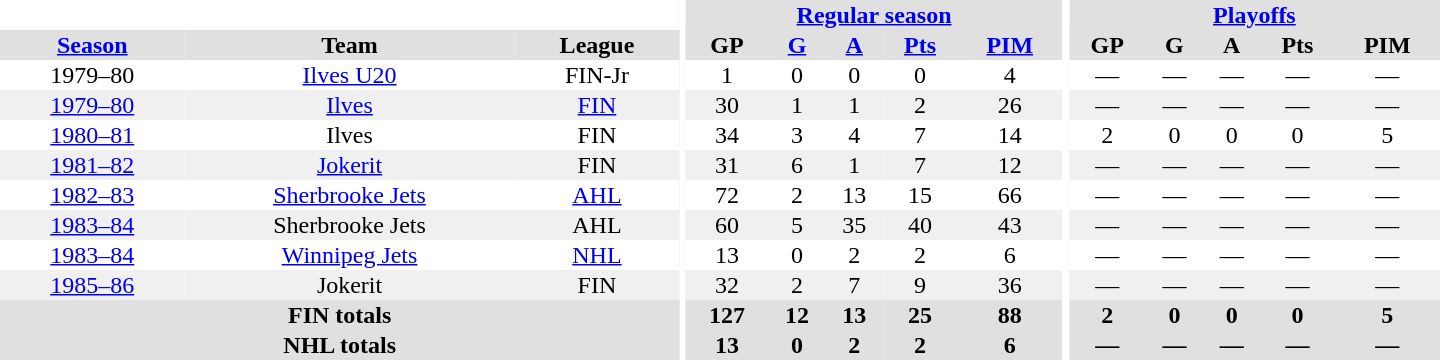<table border="0" cellpadding="1" cellspacing="0" style="text-align:center; width:60em">
<tr bgcolor="#e0e0e0">
<th colspan="3" bgcolor="#ffffff"></th>
<th rowspan="100" bgcolor="#ffffff"></th>
<th colspan="5"><a href='#'>Regular season</a></th>
<th rowspan="100" bgcolor="#ffffff"></th>
<th colspan="5"><a href='#'>Playoffs</a></th>
</tr>
<tr bgcolor="#e0e0e0">
<th><a href='#'>Season</a></th>
<th>Team</th>
<th>League</th>
<th>GP</th>
<th><a href='#'>G</a></th>
<th><a href='#'>A</a></th>
<th><a href='#'>Pts</a></th>
<th><a href='#'>PIM</a></th>
<th>GP</th>
<th>G</th>
<th>A</th>
<th>Pts</th>
<th>PIM</th>
</tr>
<tr>
<td>1979–80</td>
<td><a href='#'>Ilves U20</a></td>
<td>FIN-Jr</td>
<td>1</td>
<td>0</td>
<td>0</td>
<td>0</td>
<td>4</td>
<td>—</td>
<td>—</td>
<td>—</td>
<td>—</td>
<td>—</td>
</tr>
<tr bgcolor="#f0f0f0">
<td><a href='#'>1979–80</a></td>
<td><a href='#'>Ilves</a></td>
<td><a href='#'>FIN</a></td>
<td>30</td>
<td>1</td>
<td>1</td>
<td>2</td>
<td>26</td>
<td>—</td>
<td>—</td>
<td>—</td>
<td>—</td>
<td>—</td>
</tr>
<tr>
<td><a href='#'>1980–81</a></td>
<td>Ilves</td>
<td>FIN</td>
<td>34</td>
<td>3</td>
<td>4</td>
<td>7</td>
<td>14</td>
<td>2</td>
<td>0</td>
<td>0</td>
<td>0</td>
<td>5</td>
</tr>
<tr bgcolor="#f0f0f0">
<td><a href='#'>1981–82</a></td>
<td><a href='#'>Jokerit</a></td>
<td>FIN</td>
<td>31</td>
<td>6</td>
<td>1</td>
<td>7</td>
<td>12</td>
<td>—</td>
<td>—</td>
<td>—</td>
<td>—</td>
<td>—</td>
</tr>
<tr>
<td><a href='#'>1982–83</a></td>
<td><a href='#'>Sherbrooke Jets</a></td>
<td><a href='#'>AHL</a></td>
<td>72</td>
<td>2</td>
<td>13</td>
<td>15</td>
<td>66</td>
<td>—</td>
<td>—</td>
<td>—</td>
<td>—</td>
<td>—</td>
</tr>
<tr bgcolor="#f0f0f0">
<td><a href='#'>1983–84</a></td>
<td>Sherbrooke Jets</td>
<td>AHL</td>
<td>60</td>
<td>5</td>
<td>35</td>
<td>40</td>
<td>43</td>
<td>—</td>
<td>—</td>
<td>—</td>
<td>—</td>
<td>—</td>
</tr>
<tr>
<td><a href='#'>1983–84</a></td>
<td><a href='#'>Winnipeg Jets</a></td>
<td><a href='#'>NHL</a></td>
<td>13</td>
<td>0</td>
<td>2</td>
<td>2</td>
<td>6</td>
<td>—</td>
<td>—</td>
<td>—</td>
<td>—</td>
<td>—</td>
</tr>
<tr bgcolor="#f0f0f0">
<td><a href='#'>1985–86</a></td>
<td>Jokerit</td>
<td>FIN</td>
<td>32</td>
<td>2</td>
<td>7</td>
<td>9</td>
<td>36</td>
<td>—</td>
<td>—</td>
<td>—</td>
<td>—</td>
<td>—</td>
</tr>
<tr bgcolor="#e0e0e0">
<th colspan="3">FIN totals</th>
<th>127</th>
<th>12</th>
<th>13</th>
<th>25</th>
<th>88</th>
<th>2</th>
<th>0</th>
<th>0</th>
<th>0</th>
<th>5</th>
</tr>
<tr bgcolor="#e0e0e0">
<th colspan="3">NHL totals</th>
<th>13</th>
<th>0</th>
<th>2</th>
<th>2</th>
<th>6</th>
<th>—</th>
<th>—</th>
<th>—</th>
<th>—</th>
<th>—</th>
</tr>
</table>
